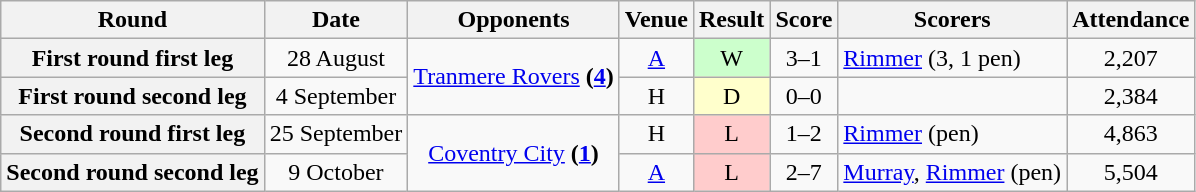<table class="wikitable" style="text-align:center">
<tr>
<th>Round</th>
<th>Date</th>
<th>Opponents</th>
<th>Venue</th>
<th>Result</th>
<th>Score</th>
<th>Scorers</th>
<th>Attendance</th>
</tr>
<tr>
<th>First round first leg</th>
<td>28 August</td>
<td rowspan=2><a href='#'>Tranmere Rovers</a> <strong>(<a href='#'>4</a>)</strong></td>
<td><a href='#'>A</a></td>
<td style="background-color:#CCFFCC">W</td>
<td>3–1</td>
<td align="left"><a href='#'>Rimmer</a> (3, 1 pen)</td>
<td>2,207</td>
</tr>
<tr>
<th>First round second leg</th>
<td>4 September</td>
<td>H</td>
<td style="background-color:#FFFFCC">D</td>
<td>0–0</td>
<td align="left"></td>
<td>2,384</td>
</tr>
<tr>
<th>Second round first leg</th>
<td>25 September</td>
<td rowspan=2><a href='#'>Coventry City</a> <strong>(<a href='#'>1</a>)</strong></td>
<td>H</td>
<td style="background-color:#FFCCCC">L</td>
<td>1–2</td>
<td align="left"><a href='#'>Rimmer</a> (pen)</td>
<td>4,863</td>
</tr>
<tr>
<th>Second round second leg</th>
<td>9 October</td>
<td><a href='#'>A</a></td>
<td style="background-color:#FFCCCC">L</td>
<td>2–7</td>
<td align="left"><a href='#'>Murray</a>, <a href='#'>Rimmer</a> (pen)</td>
<td>5,504</td>
</tr>
</table>
